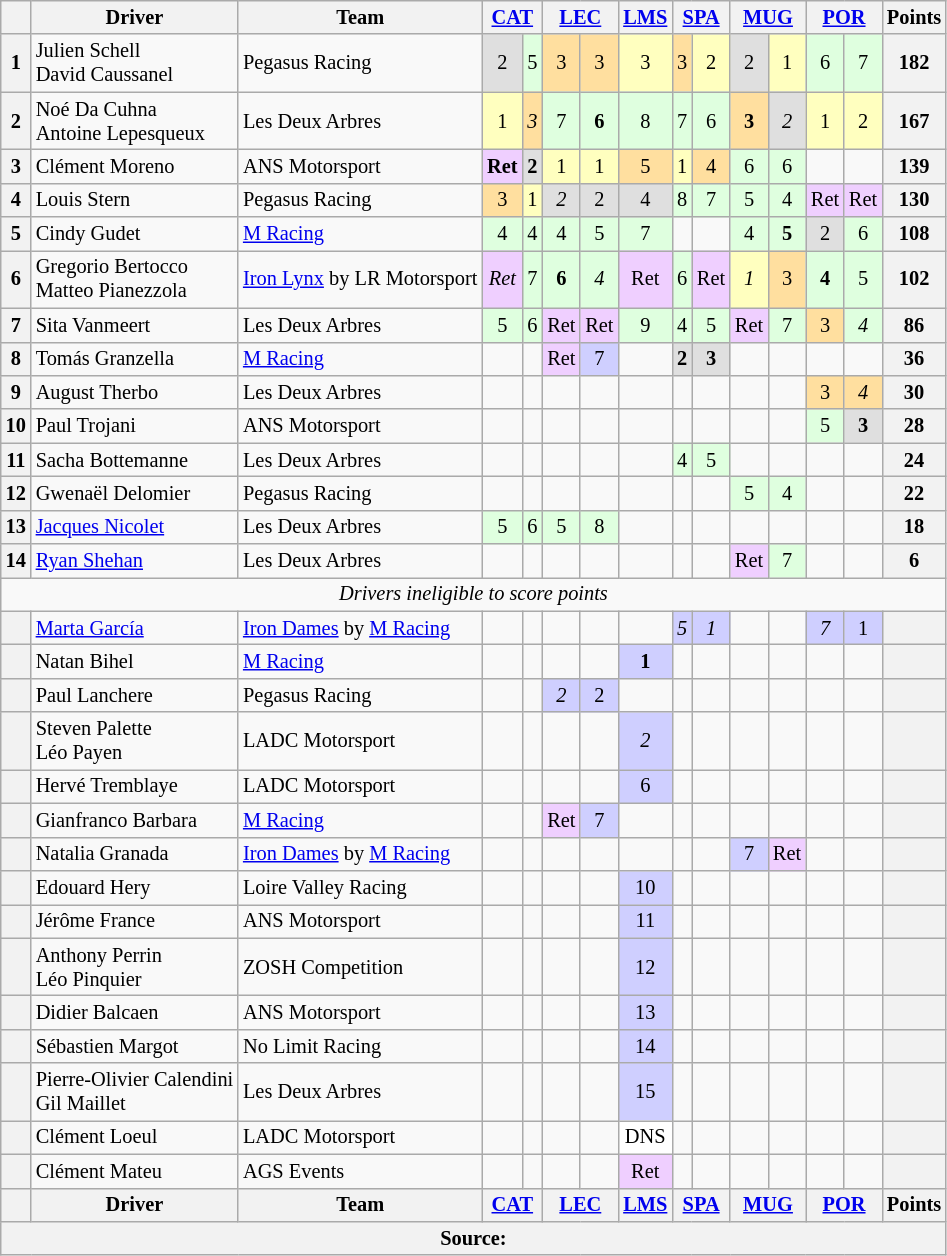<table class="wikitable" style="font-size:85%; text-align:center">
<tr>
<th></th>
<th>Driver</th>
<th>Team</th>
<th colspan="2"><a href='#'>CAT</a><br></th>
<th colspan="2"><a href='#'>LEC</a><br></th>
<th><a href='#'>LMS</a><br></th>
<th colspan="2"><a href='#'>SPA</a><br></th>
<th colspan="2"><a href='#'>MUG</a><br></th>
<th colspan="2"><a href='#'>POR</a><br></th>
<th>Points</th>
</tr>
<tr>
<th>1</th>
<td align="left"> Julien Schell<br> David Caussanel</td>
<td align="left"> Pegasus Racing</td>
<td style="background:#dfdfdf">2</td>
<td style="background:#dfffdf">5</td>
<td style="background:#ffdf9f">3</td>
<td style="background:#ffdf9f">3</td>
<td style="background:#ffffbf">3</td>
<td style="background:#ffdf9f">3</td>
<td style="background:#ffffbf">2</td>
<td style="background:#dfdfdf">2</td>
<td style="background:#ffffbf">1</td>
<td style="background:#dfffdf">6</td>
<td style="background:#dfffdf">7</td>
<th>182</th>
</tr>
<tr>
<th>2</th>
<td align="left"> Noé Da Cuhna<br> Antoine Lepesqueux</td>
<td align="left"> Les Deux Arbres</td>
<td style="background:#ffffbf">1</td>
<td style="background:#ffdf9f"><em>3</em></td>
<td style="background:#dfffdf">7</td>
<td style="background:#dfffdf"><strong>6</strong></td>
<td style="background:#dfffdf">8</td>
<td style="background:#dfffdf">7</td>
<td style="background:#dfffdf">6</td>
<td style="background:#ffdf9f"><strong>3</strong></td>
<td style="background:#dfdfdf"><em>2</em></td>
<td style="background:#ffffbf">1</td>
<td style="background:#ffffbf">2</td>
<th>167</th>
</tr>
<tr>
<th>3</th>
<td align="left"> Clément Moreno</td>
<td align="left"> ANS Motorsport</td>
<td style="background:#efcfff"><strong>Ret</strong></td>
<td style="background:#dfdfdf"><strong>2</strong></td>
<td style="background:#ffffbf">1</td>
<td style="background:#ffffbf">1</td>
<td style="background:#ffdf9f">5</td>
<td style="background:#ffffbf">1</td>
<td style="background:#ffdf9f">4</td>
<td style="background:#dfffdf">6</td>
<td style="background:#dfffdf">6</td>
<td></td>
<td></td>
<th>139</th>
</tr>
<tr>
<th>4</th>
<td align="left"> Louis Stern</td>
<td align="left"> Pegasus Racing</td>
<td style="background:#ffdf9f">3</td>
<td style="background:#ffffbf">1</td>
<td style="background:#dfdfdf"><em>2</em></td>
<td style="background:#dfdfdf">2</td>
<td style="background:#dfdfdf">4</td>
<td style="background:#dfffdf">8</td>
<td style="background:#dfffdf">7</td>
<td style="background:#dfffdf">5</td>
<td style="background:#dfffdf">4</td>
<td style="background:#efcfff">Ret</td>
<td style="background:#efcfff">Ret</td>
<th>130</th>
</tr>
<tr>
<th>5</th>
<td align="left"> Cindy Gudet</td>
<td align="left"> <a href='#'>M Racing</a></td>
<td style="background:#dfffdf">4</td>
<td style="background:#dfffdf">4</td>
<td style="background:#dfffdf">4</td>
<td style="background:#dfffdf">5</td>
<td style="background:#dfffdf">7</td>
<td></td>
<td></td>
<td style="background:#dfffdf">4</td>
<td style="background:#dfffdf"><strong>5</strong></td>
<td style="background:#dfdfdf">2</td>
<td style="background:#dfffdf">6</td>
<th>108</th>
</tr>
<tr>
<th>6</th>
<td align="left"> Gregorio Bertocco<br> Matteo Pianezzola</td>
<td align="left"> <a href='#'>Iron Lynx</a> by LR Motorsport</td>
<td style="background:#efcfff"><em>Ret</em></td>
<td style="background:#dfffdf">7</td>
<td style="background:#dfffdf"><strong>6</strong></td>
<td style="background:#dfffdf"><em>4</em></td>
<td style="background:#efcfff">Ret</td>
<td style="background:#dfffdf">6</td>
<td style="background:#efcfff">Ret</td>
<td style="background:#ffffbf"><em>1</em></td>
<td style="background:#ffdf9f">3</td>
<td style="background:#dfffdf"><strong>4</strong></td>
<td style="background:#dfffdf">5</td>
<th>102</th>
</tr>
<tr>
<th>7</th>
<td align="left"> Sita Vanmeert</td>
<td align="left"> Les Deux Arbres</td>
<td style="background:#dfffdf">5</td>
<td style="background:#dfffdf">6</td>
<td style="background:#efcfff">Ret</td>
<td style="background:#efcfff">Ret</td>
<td style="background:#dfffdf">9</td>
<td style="background:#dfffdf">4</td>
<td style="background:#dfffdf">5</td>
<td style="background:#efcfff">Ret</td>
<td style="background:#dfffdf">7</td>
<td style="background:#ffdf9f">3</td>
<td style="background:#dfffdf"><em>4</em></td>
<th>86</th>
</tr>
<tr>
<th>8</th>
<td align="left"> Tomás Granzella</td>
<td align="left"> <a href='#'>M Racing</a></td>
<td></td>
<td></td>
<td style="background:#efcfff">Ret</td>
<td style="background:#cfcfff">7</td>
<td></td>
<td style="background:#dfdfdf"><strong>2</strong></td>
<td style="background:#dfdfdf"><strong>3</strong></td>
<td></td>
<td></td>
<td></td>
<td></td>
<th>36</th>
</tr>
<tr>
<th>9</th>
<td align="left"> August Therbo</td>
<td align="left"> Les Deux Arbres</td>
<td></td>
<td></td>
<td></td>
<td></td>
<td></td>
<td></td>
<td></td>
<td></td>
<td></td>
<td style="background:#ffdf9f">3</td>
<td style="background:#ffdf9f"><em>4</em></td>
<th>30</th>
</tr>
<tr>
<th>10</th>
<td align="left"> Paul Trojani</td>
<td align="left"> ANS Motorsport</td>
<td></td>
<td></td>
<td></td>
<td></td>
<td></td>
<td></td>
<td></td>
<td></td>
<td></td>
<td style="background:#dfffdf">5</td>
<td style="background:#dfdfdf"><strong>3</strong></td>
<th>28</th>
</tr>
<tr>
<th>11</th>
<td align="left"> Sacha Bottemanne</td>
<td align="left"> Les Deux Arbres</td>
<td></td>
<td></td>
<td></td>
<td></td>
<td></td>
<td style="background:#dfffdf">4</td>
<td style="background:#dfffdf">5</td>
<td></td>
<td></td>
<td></td>
<td></td>
<th>24</th>
</tr>
<tr>
<th>12</th>
<td align="left"> Gwenaël Delomier</td>
<td align="left"> Pegasus Racing</td>
<td></td>
<td></td>
<td></td>
<td></td>
<td></td>
<td></td>
<td></td>
<td style="background:#dfffdf">5</td>
<td style="background:#dfffdf">4</td>
<td></td>
<td></td>
<th>22</th>
</tr>
<tr>
<th>13</th>
<td align="left"> <a href='#'>Jacques Nicolet</a></td>
<td align="left"> Les Deux Arbres</td>
<td style="background:#dfffdf">5</td>
<td style="background:#dfffdf">6</td>
<td style="background:#dfffdf">5</td>
<td style="background:#dfffdf">8</td>
<td></td>
<td></td>
<td></td>
<td></td>
<td></td>
<td></td>
<td></td>
<th>18</th>
</tr>
<tr>
<th>14</th>
<td align="left"> <a href='#'>Ryan Shehan</a></td>
<td align="left"> Les Deux Arbres</td>
<td></td>
<td></td>
<td></td>
<td></td>
<td></td>
<td></td>
<td></td>
<td style="background:#efcfff">Ret</td>
<td style="background:#dfffdf">7</td>
<td></td>
<td></td>
<th>6</th>
</tr>
<tr>
<td colspan="15"><em>Drivers ineligible to score points</em></td>
</tr>
<tr>
<th></th>
<td align="left"> <a href='#'>Marta García</a></td>
<td align="left"> <a href='#'>Iron Dames</a> by <a href='#'>M Racing</a></td>
<td></td>
<td></td>
<td></td>
<td></td>
<td></td>
<td style="background:#cfcfff"><em>5</em></td>
<td style="background:#cfcfff"><em>1</em></td>
<td></td>
<td></td>
<td style="background:#cfcfff"><em>7</em></td>
<td style="background:#cfcfff">1</td>
<th></th>
</tr>
<tr>
<th></th>
<td align="left"> Natan Bihel</td>
<td align="left"> <a href='#'>M Racing</a></td>
<td></td>
<td></td>
<td></td>
<td></td>
<td style="background:#cfcfff"><strong>1</strong></td>
<td></td>
<td></td>
<td></td>
<td></td>
<td></td>
<td></td>
<th></th>
</tr>
<tr>
<th></th>
<td align="left"> Paul Lanchere</td>
<td align="left"> Pegasus Racing</td>
<td></td>
<td></td>
<td style="background:#cfcfff"><em>2</em></td>
<td style="background:#cfcfff">2</td>
<td></td>
<td></td>
<td></td>
<td></td>
<td></td>
<td></td>
<td></td>
<th></th>
</tr>
<tr>
<th></th>
<td align="left"> Steven Palette<br> Léo Payen</td>
<td align="left"> LADC Motorsport</td>
<td></td>
<td></td>
<td></td>
<td></td>
<td style="background:#cfcfff"><em>2</em></td>
<td></td>
<td></td>
<td></td>
<td></td>
<td></td>
<td></td>
<th></th>
</tr>
<tr>
<th></th>
<td align="left"> Hervé Tremblaye</td>
<td align="left"> LADC Motorsport</td>
<td></td>
<td></td>
<td></td>
<td></td>
<td style="background:#cfcfff">6</td>
<td></td>
<td></td>
<td></td>
<td></td>
<td></td>
<td></td>
<th></th>
</tr>
<tr>
<th></th>
<td align="left"> Gianfranco Barbara</td>
<td align="left"> <a href='#'>M Racing</a></td>
<td></td>
<td></td>
<td style="background:#efcfff">Ret</td>
<td style="background:#cfcfff">7</td>
<td></td>
<td></td>
<td></td>
<td></td>
<td></td>
<td></td>
<td></td>
<th></th>
</tr>
<tr>
<th></th>
<td align="left"> Natalia Granada</td>
<td align="left"> <a href='#'>Iron Dames</a> by <a href='#'>M Racing</a></td>
<td></td>
<td></td>
<td></td>
<td></td>
<td></td>
<td></td>
<td></td>
<td style="background:#cfcfff">7</td>
<td style="background:#efcfff">Ret</td>
<td></td>
<td></td>
<th></th>
</tr>
<tr>
<th></th>
<td align="left"> Edouard Hery</td>
<td align="left"> Loire Valley Racing</td>
<td></td>
<td></td>
<td></td>
<td></td>
<td style="background:#cfcfff">10</td>
<td></td>
<td></td>
<td></td>
<td></td>
<td></td>
<td></td>
<th></th>
</tr>
<tr>
<th></th>
<td align="left"> Jérôme France</td>
<td align="left"> ANS Motorsport</td>
<td></td>
<td></td>
<td></td>
<td></td>
<td style="background:#cfcfff">11</td>
<td></td>
<td></td>
<td></td>
<td></td>
<td></td>
<td></td>
<th></th>
</tr>
<tr>
<th></th>
<td align="left"> Anthony Perrin<br> Léo Pinquier</td>
<td align="left"> ZOSH Competition</td>
<td></td>
<td></td>
<td></td>
<td></td>
<td style="background:#cfcfff">12</td>
<td></td>
<td></td>
<td></td>
<td></td>
<td></td>
<td></td>
<th></th>
</tr>
<tr>
<th></th>
<td align="left"> Didier Balcaen</td>
<td align="left"> ANS Motorsport</td>
<td></td>
<td></td>
<td></td>
<td></td>
<td style="background:#cfcfff">13</td>
<td></td>
<td></td>
<td></td>
<td></td>
<td></td>
<td></td>
<th></th>
</tr>
<tr>
<th></th>
<td align="left"> Sébastien Margot</td>
<td align="left"> No Limit Racing</td>
<td></td>
<td></td>
<td></td>
<td></td>
<td style="background:#cfcfff">14</td>
<td></td>
<td></td>
<td></td>
<td></td>
<td></td>
<td></td>
<th></th>
</tr>
<tr>
<th></th>
<td align="left"> Pierre-Olivier Calendini<br> Gil Maillet</td>
<td align="left"> Les Deux Arbres</td>
<td></td>
<td></td>
<td></td>
<td></td>
<td style="background:#cfcfff">15</td>
<td></td>
<td></td>
<td></td>
<td></td>
<td></td>
<td></td>
<th></th>
</tr>
<tr>
<th></th>
<td align="left"> Clément Loeul</td>
<td align="left"> LADC Motorsport</td>
<td></td>
<td></td>
<td></td>
<td></td>
<td style="background:#ffffff">DNS</td>
<td></td>
<td></td>
<td></td>
<td></td>
<td></td>
<td></td>
<th></th>
</tr>
<tr>
<th></th>
<td align="left"> Clément Mateu</td>
<td align="left"> AGS Events</td>
<td></td>
<td></td>
<td></td>
<td></td>
<td style="background:#efcfff">Ret</td>
<td></td>
<td></td>
<td></td>
<td></td>
<td></td>
<td></td>
<th></th>
</tr>
<tr>
<th></th>
<th>Driver</th>
<th>Team</th>
<th colspan="2"><a href='#'>CAT</a><br></th>
<th colspan="2"><a href='#'>LEC</a><br></th>
<th><a href='#'>LMS</a><br></th>
<th colspan="2"><a href='#'>SPA</a><br></th>
<th colspan="2"><a href='#'>MUG</a><br></th>
<th colspan="2"><a href='#'>POR</a><br></th>
<th>Points</th>
</tr>
<tr>
<th colspan="15">Source:</th>
</tr>
</table>
